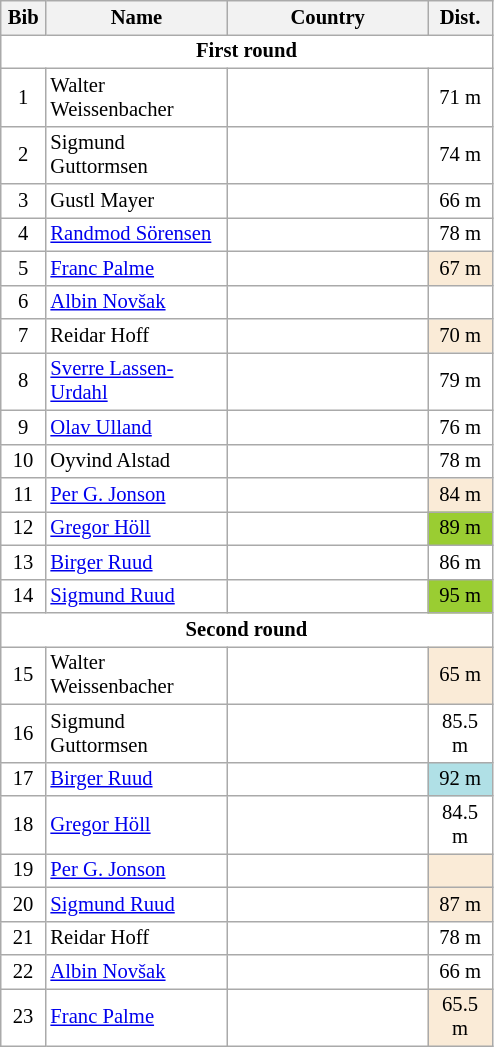<table class="wikitable sortable" style="background:#fff; font-size:86%; width:26%; line-height:16px; border:grey solid 1px; border-collapse:collapse;">
<tr>
<th width="25">Bib</th>
<th width="135">Name</th>
<th width="175">Country</th>
<th width="42">Dist.</th>
</tr>
<tr>
<td colspan=4 align=center><strong>First round</strong></td>
</tr>
<tr>
<td align=center>1</td>
<td>Walter Weissenbacher</td>
<td></td>
<td align=center>71 m</td>
</tr>
<tr>
<td align=center>2</td>
<td>Sigmund Guttormsen</td>
<td></td>
<td align=center>74 m</td>
</tr>
<tr>
<td align=center>3</td>
<td>Gustl Mayer</td>
<td></td>
<td align=center>66 m</td>
</tr>
<tr>
<td align=center>4</td>
<td><a href='#'>Randmod Sörensen</a></td>
<td></td>
<td align=center>78 m</td>
</tr>
<tr>
<td align=center>5</td>
<td><a href='#'>Franc Palme</a></td>
<td></td>
<td align=center bgcolor=#FAEBD7>67 m</td>
</tr>
<tr>
<td align=center>6</td>
<td><a href='#'>Albin Novšak</a></td>
<td></td>
<td align=center></td>
</tr>
<tr>
<td align=center>7</td>
<td>Reidar Hoff</td>
<td></td>
<td align=center bgcolor=#FAEBD7>70 m</td>
</tr>
<tr>
<td align=center>8</td>
<td><a href='#'>Sverre Lassen-Urdahl</a></td>
<td></td>
<td align=center>79 m</td>
</tr>
<tr>
<td align=center>9</td>
<td><a href='#'>Olav Ulland</a></td>
<td></td>
<td align=center>76 m</td>
</tr>
<tr>
<td align=center>10</td>
<td>Oyvind Alstad</td>
<td></td>
<td align=center>78 m</td>
</tr>
<tr>
<td align=center>11</td>
<td><a href='#'>Per G. Jonson</a></td>
<td></td>
<td align=center bgcolor=#FAEBD7>84 m</td>
</tr>
<tr>
<td align=center>12</td>
<td><a href='#'>Gregor Höll</a></td>
<td></td>
<td align=center bgcolor=#9ACD32>89 m</td>
</tr>
<tr>
<td align=center>13</td>
<td><a href='#'>Birger Ruud</a></td>
<td></td>
<td align=center>86 m</td>
</tr>
<tr>
<td align=center>14</td>
<td><a href='#'>Sigmund Ruud</a></td>
<td></td>
<td align=center bgcolor=#9ACD32>95 m</td>
</tr>
<tr>
<td colspan=4 align=center><strong>Second round</strong></td>
</tr>
<tr>
<td align=center>15</td>
<td>Walter Weissenbacher</td>
<td></td>
<td align=center bgcolor=#FAEBD7>65 m</td>
</tr>
<tr>
<td align=center>16</td>
<td>Sigmund Guttormsen</td>
<td></td>
<td align=center>85.5 m</td>
</tr>
<tr>
<td align=center>17</td>
<td><a href='#'>Birger Ruud</a></td>
<td></td>
<td align=center bgcolor=#B0E0E6>92 m</td>
</tr>
<tr>
<td align=center>18</td>
<td><a href='#'>Gregor Höll</a></td>
<td></td>
<td align=center>84.5 m</td>
</tr>
<tr>
<td align=center>19</td>
<td><a href='#'>Per G. Jonson</a></td>
<td></td>
<td align=center bgcolor=#FAEBD7></td>
</tr>
<tr>
<td align=center>20</td>
<td><a href='#'>Sigmund Ruud</a></td>
<td></td>
<td align=center bgcolor=#FAEBD7>87 m</td>
</tr>
<tr>
<td align=center>21</td>
<td>Reidar Hoff</td>
<td></td>
<td align=center>78 m</td>
</tr>
<tr>
<td align=center>22</td>
<td><a href='#'>Albin Novšak</a></td>
<td></td>
<td align=center>66 m</td>
</tr>
<tr>
<td align=center>23</td>
<td><a href='#'>Franc Palme</a></td>
<td></td>
<td align=center bgcolor=#FAEBD7>65.5 m</td>
</tr>
</table>
